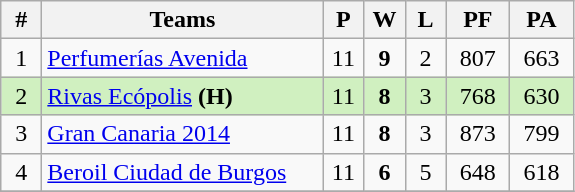<table class="wikitable" style="text-align: center;">
<tr>
<th width=20>#</th>
<th width=180>Teams</th>
<th width=20>P</th>
<th width=20>W</th>
<th width=20>L</th>
<th width=35>PF</th>
<th width=35>PA</th>
</tr>
<tr>
<td>1</td>
<td align="left"><a href='#'>Perfumerías Avenida</a></td>
<td>11</td>
<td><strong>9</strong></td>
<td>2</td>
<td>807</td>
<td>663</td>
</tr>
<tr style="background:#D0F0C0">
<td>2</td>
<td align="left"><a href='#'>Rivas Ecópolis</a> <strong>(H)</strong></td>
<td>11</td>
<td><strong>8</strong></td>
<td>3</td>
<td>768</td>
<td>630</td>
</tr>
<tr>
<td>3</td>
<td align="left"><a href='#'>Gran Canaria 2014</a></td>
<td>11</td>
<td><strong>8</strong></td>
<td>3</td>
<td>873</td>
<td>799</td>
</tr>
<tr>
<td>4</td>
<td align="left"><a href='#'>Beroil Ciudad de Burgos</a></td>
<td>11</td>
<td><strong>6</strong></td>
<td>5</td>
<td>648</td>
<td>618</td>
</tr>
<tr>
</tr>
</table>
